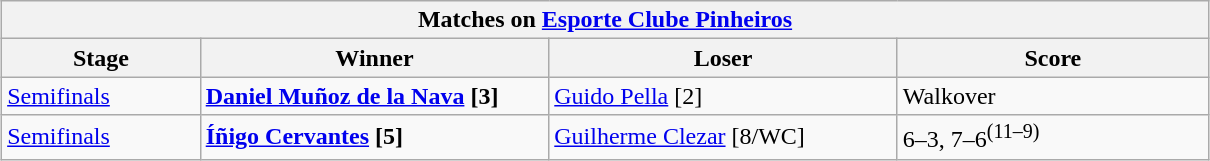<table class="wikitable collapsible uncollapsed" border=1 style="margin: 1em auto;">
<tr>
<th colspan=4><strong>Matches on <a href='#'>Esporte Clube Pinheiros</a></strong></th>
</tr>
<tr>
<th width=125>Stage</th>
<th width=225>Winner</th>
<th width=225>Loser</th>
<th width=200>Score</th>
</tr>
<tr>
<td><a href='#'>Semifinals</a></td>
<td><strong> <a href='#'>Daniel Muñoz de la Nava</a> [3]</strong></td>
<td> <a href='#'>Guido Pella</a> [2]</td>
<td>Walkover</td>
</tr>
<tr>
<td><a href='#'>Semifinals</a></td>
<td><strong> <a href='#'>Íñigo Cervantes</a> [5]</strong></td>
<td> <a href='#'>Guilherme Clezar</a> [8/WC]</td>
<td>6–3, 7–6<sup>(11–9)</sup></td>
</tr>
</table>
